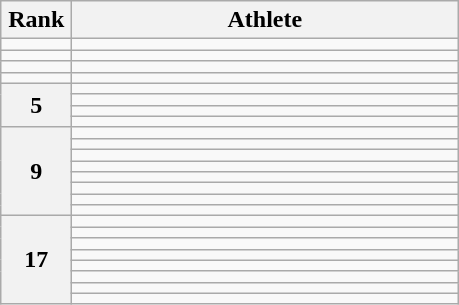<table class="wikitable" style="text-align: center;">
<tr>
<th width=40>Rank</th>
<th width=250>Athlete</th>
</tr>
<tr>
<td></td>
<td align="left"></td>
</tr>
<tr>
<td></td>
<td align="left"></td>
</tr>
<tr>
<td></td>
<td align="left"></td>
</tr>
<tr>
<td></td>
<td align="left"></td>
</tr>
<tr>
<th rowspan=4>5</th>
<td align="left"></td>
</tr>
<tr>
<td align="left"></td>
</tr>
<tr>
<td align="left"></td>
</tr>
<tr>
<td align="left"></td>
</tr>
<tr>
<th rowspan=8>9</th>
<td align="left"></td>
</tr>
<tr>
<td align="left"></td>
</tr>
<tr>
<td align="left"></td>
</tr>
<tr>
<td align="left"></td>
</tr>
<tr>
<td align="left"></td>
</tr>
<tr>
<td align="left"></td>
</tr>
<tr>
<td align="left"></td>
</tr>
<tr>
<td align="left"></td>
</tr>
<tr>
<th rowspan=08>17</th>
<td align="left"></td>
</tr>
<tr>
<td align="left"></td>
</tr>
<tr>
<td align="left"></td>
</tr>
<tr>
<td align="left"></td>
</tr>
<tr>
<td align="left"></td>
</tr>
<tr>
<td align="left"></td>
</tr>
<tr>
<td align="left"></td>
</tr>
<tr>
<td align="left"></td>
</tr>
</table>
